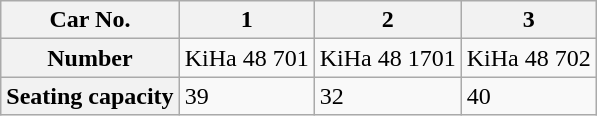<table class="wikitable">
<tr>
<th>Car No.</th>
<th>1</th>
<th>2</th>
<th>3</th>
</tr>
<tr>
<th>Number</th>
<td>KiHa 48 701</td>
<td>KiHa 48 1701</td>
<td>KiHa 48 702</td>
</tr>
<tr>
<th>Seating capacity</th>
<td>39</td>
<td>32</td>
<td>40</td>
</tr>
</table>
